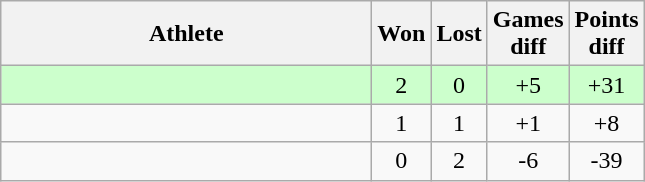<table class="wikitable">
<tr>
<th style="width:15em">Athlete</th>
<th>Won</th>
<th>Lost</th>
<th>Games<br>diff</th>
<th>Points<br>diff</th>
</tr>
<tr bgcolor="#ccffcc">
<td></td>
<td align="center">2</td>
<td align="center">0</td>
<td align="center">+5</td>
<td align="center">+31</td>
</tr>
<tr>
<td></td>
<td align="center">1</td>
<td align="center">1</td>
<td align="center">+1</td>
<td align="center">+8</td>
</tr>
<tr>
<td></td>
<td align="center">0</td>
<td align="center">2</td>
<td align="center">-6</td>
<td align="center">-39</td>
</tr>
</table>
